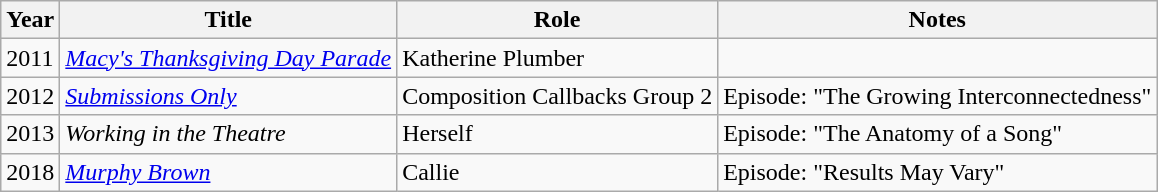<table class="wikitable sortable">
<tr>
<th>Year</th>
<th>Title</th>
<th>Role</th>
<th class="unsortable">Notes</th>
</tr>
<tr>
<td>2011</td>
<td><em><a href='#'>Macy's Thanksgiving Day Parade</a></em></td>
<td>Katherine Plumber</td>
<td></td>
</tr>
<tr>
<td>2012</td>
<td><em><a href='#'>Submissions Only</a></em></td>
<td>Composition Callbacks Group 2</td>
<td>Episode: "The Growing Interconnectedness"</td>
</tr>
<tr>
<td>2013</td>
<td><em>Working in the Theatre</em></td>
<td>Herself</td>
<td>Episode: "The Anatomy of a Song"</td>
</tr>
<tr>
<td>2018</td>
<td><em><a href='#'>Murphy Brown</a></em></td>
<td>Callie</td>
<td>Episode: "Results May Vary"</td>
</tr>
</table>
